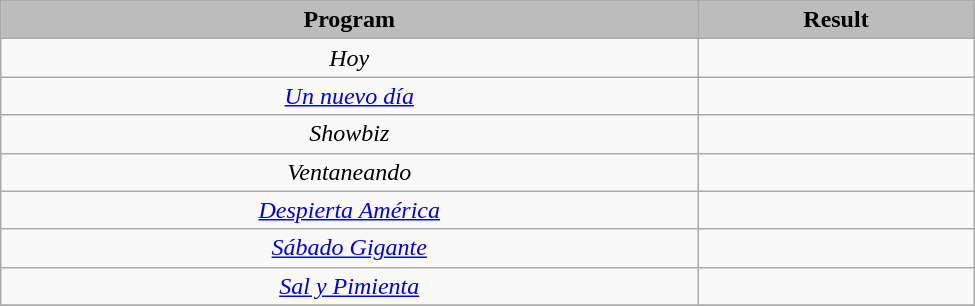<table class="wikitable" width=650px>
<tr style="text-align: center; top">
<th style="background:#bcbcbc;">Program</th>
<th style="background:#bcbcbc;">Result</th>
</tr>
<tr style="text-align: center; top">
<td><em>Hoy</em></td>
<td></td>
</tr>
<tr style="text-align: center; top">
<td><em><a href='#'>Un nuevo día</a></em></td>
<td></td>
</tr>
<tr style="text-align: center; top">
<td><em>Showbiz</em></td>
<td></td>
</tr>
<tr style="text-align: center; top">
<td><em>Ventaneando</em></td>
<td></td>
</tr>
<tr style="text-align: center; top">
<td><em><a href='#'>Despierta América</a></em></td>
<td></td>
</tr>
<tr style="text-align: center; top">
<td><em><a href='#'>Sábado Gigante</a></em></td>
<td></td>
</tr>
<tr style="text-align: center; top">
<td><em><a href='#'>Sal y Pimienta</a></em></td>
<td></td>
</tr>
<tr style="text-align: center; top">
</tr>
</table>
